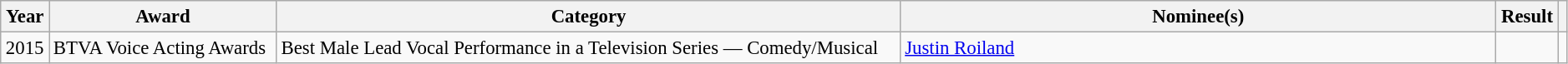<table class="wikitable sortable"  style="font-size:95%; width:99%;">
<tr>
<th>Year</th>
<th>Award</th>
<th>Category</th>
<th style="width:38%;">Nominee(s)</th>
<th>Result</th>
<th class=unsortable></th>
</tr>
<tr>
<td style="text-align:center;">2015</td>
<td rowspan="2">BTVA Voice Acting Awards</td>
<td>Best Male Lead Vocal Performance in a Television Series — Comedy/Musical</td>
<td rowspan="4"><a href='#'>Justin Roiland</a></td>
<td></td>
<td style="text-align:center;"></td>
</tr>
</table>
